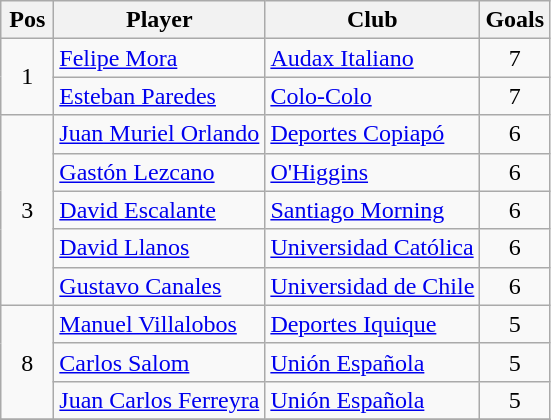<table class="wikitable">
<tr>
<th width=28>Pos</th>
<th>Player</th>
<th>Club</th>
<th>Goals</th>
</tr>
<tr>
<td align=center rowspan=2>1</td>
<td> <a href='#'>Felipe Mora</a></td>
<td><a href='#'>Audax Italiano</a></td>
<td align=center>7</td>
</tr>
<tr>
<td> <a href='#'>Esteban Paredes</a></td>
<td><a href='#'>Colo-Colo</a></td>
<td align=center>7</td>
</tr>
<tr>
<td align=center rowspan=5>3</td>
<td> <a href='#'>Juan Muriel Orlando</a></td>
<td><a href='#'>Deportes Copiapó</a></td>
<td align=center>6</td>
</tr>
<tr>
<td> <a href='#'>Gastón Lezcano</a></td>
<td><a href='#'>O'Higgins</a></td>
<td align=center>6</td>
</tr>
<tr>
<td> <a href='#'>David Escalante</a></td>
<td><a href='#'>Santiago Morning</a></td>
<td align=center>6</td>
</tr>
<tr>
<td> <a href='#'>David Llanos</a></td>
<td><a href='#'>Universidad Católica</a></td>
<td align=center>6</td>
</tr>
<tr>
<td> <a href='#'>Gustavo Canales</a></td>
<td><a href='#'>Universidad de Chile</a></td>
<td align=center>6</td>
</tr>
<tr>
<td align=center rowspan=3>8</td>
<td> <a href='#'>Manuel Villalobos</a></td>
<td><a href='#'>Deportes Iquique</a></td>
<td align=center>5</td>
</tr>
<tr>
<td> <a href='#'>Carlos Salom</a></td>
<td><a href='#'>Unión Española</a></td>
<td align=center>5</td>
</tr>
<tr>
<td> <a href='#'>Juan Carlos Ferreyra</a></td>
<td><a href='#'>Unión Española</a></td>
<td align=center>5</td>
</tr>
<tr>
</tr>
</table>
